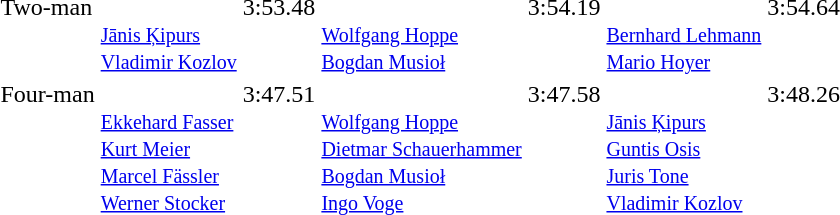<table>
<tr valign="top">
<td>Two-man <br></td>
<td><br> <small><a href='#'>Jānis Ķipurs</a><br><a href='#'>Vladimir Kozlov</a></small></td>
<td>3:53.48</td>
<td><br> <small><a href='#'>Wolfgang Hoppe</a><br><a href='#'>Bogdan Musioł</a></small></td>
<td>3:54.19</td>
<td><br> <small><a href='#'>Bernhard Lehmann</a><br><a href='#'>Mario Hoyer</a></small></td>
<td>3:54.64</td>
</tr>
<tr valign="top">
<td>Four-man <br></td>
<td><br><small> <a href='#'>Ekkehard Fasser</a><br> <a href='#'>Kurt Meier</a> <br> <a href='#'>Marcel Fässler</a> <br> <a href='#'>Werner Stocker</a></small></td>
<td>3:47.51</td>
<td><br><small> <a href='#'>Wolfgang Hoppe</a> <br> <a href='#'>Dietmar Schauerhammer</a> <br> <a href='#'>Bogdan Musioł</a> <br>  <a href='#'>Ingo Voge</a></small></td>
<td>3:47.58</td>
<td><br><small> <a href='#'>Jānis Ķipurs</a> <br> <a href='#'>Guntis Osis</a> <br> <a href='#'>Juris Tone</a> <br>  <a href='#'>Vladimir Kozlov</a></small></td>
<td>3:48.26</td>
</tr>
</table>
